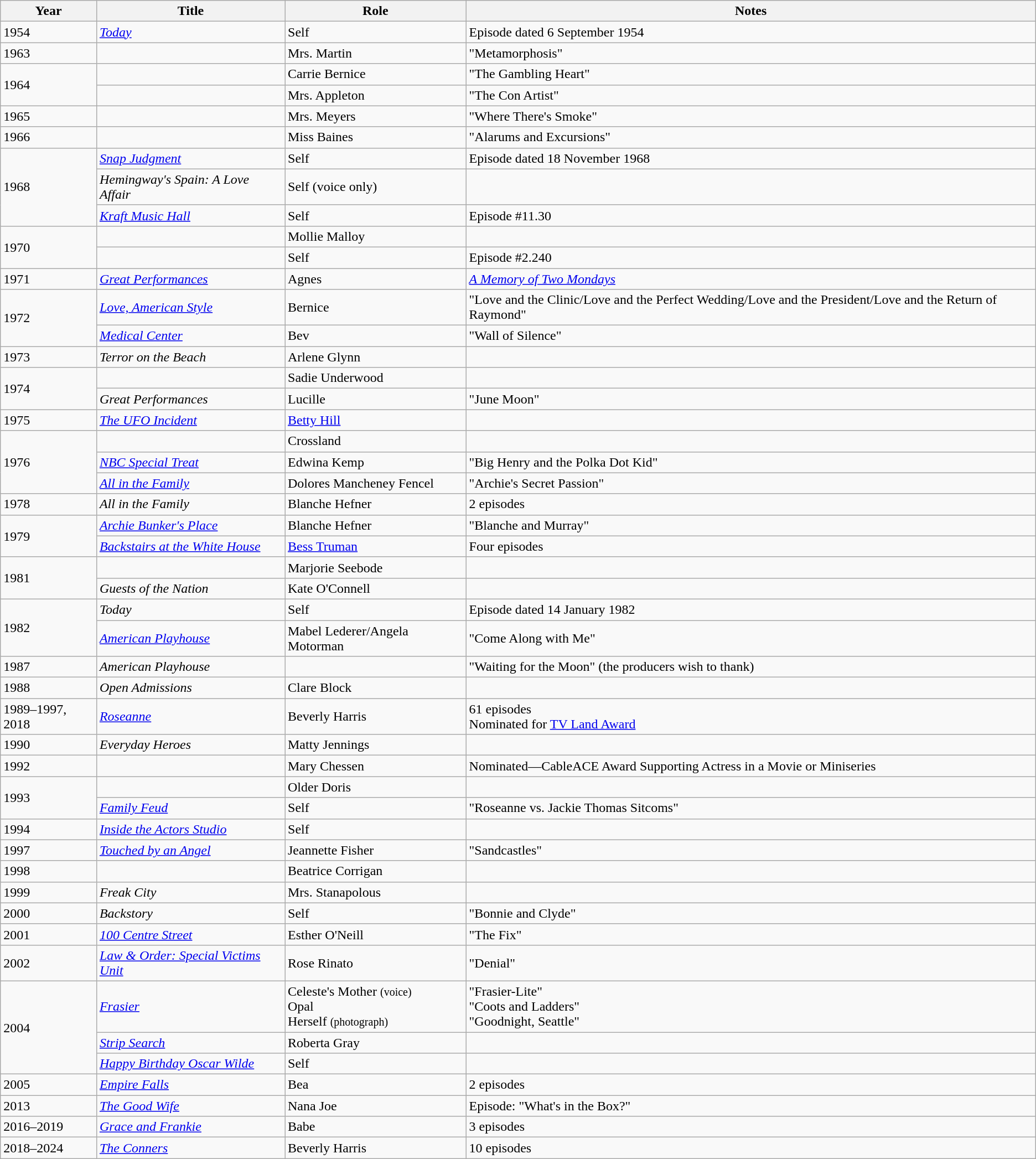<table class="wikitable sortable">
<tr>
<th>Year</th>
<th>Title</th>
<th class="unsortable">Role</th>
<th class="unsortable">Notes</th>
</tr>
<tr>
<td>1954</td>
<td><em><a href='#'>Today</a></em></td>
<td>Self</td>
<td>Episode dated 6 September 1954</td>
</tr>
<tr>
<td>1963</td>
<td></td>
<td>Mrs. Martin</td>
<td>"Metamorphosis"</td>
</tr>
<tr>
<td rowspan="2">1964</td>
<td></td>
<td>Carrie Bernice</td>
<td>"The Gambling Heart"</td>
</tr>
<tr>
<td></td>
<td>Mrs. Appleton</td>
<td>"The Con Artist"</td>
</tr>
<tr>
<td>1965</td>
<td></td>
<td>Mrs. Meyers</td>
<td>"Where There's Smoke"</td>
</tr>
<tr>
<td>1966</td>
<td></td>
<td>Miss Baines</td>
<td>"Alarums and Excursions"</td>
</tr>
<tr>
<td rowspan="3">1968</td>
<td><em><a href='#'>Snap Judgment</a></em></td>
<td>Self</td>
<td>Episode dated 18 November 1968</td>
</tr>
<tr>
<td><em>Hemingway's Spain: A Love Affair</em></td>
<td>Self (voice only)</td>
<td></td>
</tr>
<tr>
<td><em><a href='#'>Kraft Music Hall</a></em></td>
<td>Self</td>
<td>Episode #11.30</td>
</tr>
<tr>
<td rowspan="2">1970</td>
<td></td>
<td>Mollie Malloy</td>
<td></td>
</tr>
<tr>
<td></td>
<td>Self</td>
<td>Episode #2.240</td>
</tr>
<tr>
<td>1971</td>
<td><em><a href='#'>Great Performances</a></em></td>
<td>Agnes</td>
<td><a href='#'><em>A Memory of Two Mondays</em></a></td>
</tr>
<tr>
<td rowspan="2">1972</td>
<td><em><a href='#'>Love, American Style</a></em></td>
<td>Bernice</td>
<td>"Love and the Clinic/Love and the Perfect Wedding/Love and the President/Love and the Return of Raymond"</td>
</tr>
<tr>
<td><em><a href='#'>Medical Center</a></em></td>
<td>Bev</td>
<td>"Wall of Silence"</td>
</tr>
<tr>
<td>1973</td>
<td><em>Terror on the Beach</em></td>
<td>Arlene Glynn</td>
<td></td>
</tr>
<tr>
<td rowspan="2">1974</td>
<td></td>
<td>Sadie Underwood</td>
<td></td>
</tr>
<tr>
<td><em>Great Performances</em></td>
<td>Lucille</td>
<td>"June Moon"</td>
</tr>
<tr>
<td>1975</td>
<td><em><a href='#'>The UFO Incident</a></em></td>
<td><a href='#'>Betty Hill</a></td>
<td></td>
</tr>
<tr>
<td rowspan="3">1976</td>
<td></td>
<td>Crossland</td>
<td></td>
</tr>
<tr>
<td><em><a href='#'>NBC Special Treat</a></em></td>
<td>Edwina Kemp</td>
<td>"Big Henry and the Polka Dot Kid"</td>
</tr>
<tr>
<td><em><a href='#'>All in the Family</a></em></td>
<td>Dolores Mancheney Fencel</td>
<td>"Archie's Secret Passion"</td>
</tr>
<tr>
<td>1978</td>
<td><em>All in the Family</em></td>
<td>Blanche Hefner</td>
<td>2 episodes</td>
</tr>
<tr>
<td rowspan="2">1979</td>
<td><em><a href='#'>Archie Bunker's Place</a></em></td>
<td>Blanche Hefner</td>
<td>"Blanche and Murray"</td>
</tr>
<tr>
<td><em><a href='#'>Backstairs at the White House</a></em></td>
<td><a href='#'>Bess Truman</a></td>
<td>Four episodes</td>
</tr>
<tr>
<td rowspan="2">1981</td>
<td></td>
<td>Marjorie Seebode</td>
<td></td>
</tr>
<tr>
<td><em>Guests of the Nation</em></td>
<td>Kate O'Connell</td>
<td></td>
</tr>
<tr>
<td rowspan="2">1982</td>
<td><em>Today</em></td>
<td>Self</td>
<td>Episode dated 14 January 1982</td>
</tr>
<tr>
<td><em><a href='#'>American Playhouse</a></em></td>
<td>Mabel Lederer/Angela Motorman</td>
<td>"Come Along with Me"</td>
</tr>
<tr>
<td>1987</td>
<td><em>American Playhouse</em></td>
<td></td>
<td>"Waiting for the Moon" (the producers wish to thank)</td>
</tr>
<tr>
<td>1988</td>
<td><em>Open Admissions</em></td>
<td>Clare Block</td>
<td></td>
</tr>
<tr>
<td>1989–1997, 2018</td>
<td><em><a href='#'>Roseanne</a></em></td>
<td>Beverly Harris</td>
<td>61 episodes<br>Nominated for <a href='#'>TV Land Award</a></td>
</tr>
<tr>
<td>1990</td>
<td><em>Everyday Heroes</em></td>
<td>Matty Jennings</td>
<td></td>
</tr>
<tr>
<td>1992</td>
<td></td>
<td>Mary Chessen</td>
<td>Nominated—CableACE Award Supporting Actress in a Movie or Miniseries</td>
</tr>
<tr>
<td rowspan="2">1993</td>
<td></td>
<td>Older Doris</td>
<td></td>
</tr>
<tr>
<td><em><a href='#'>Family Feud</a></em></td>
<td>Self</td>
<td>"Roseanne vs. Jackie Thomas Sitcoms"</td>
</tr>
<tr>
<td>1994</td>
<td><em><a href='#'>Inside the Actors Studio</a></em></td>
<td>Self</td>
<td></td>
</tr>
<tr>
<td>1997</td>
<td><em><a href='#'>Touched by an Angel</a></em></td>
<td>Jeannette Fisher</td>
<td>"Sandcastles"</td>
</tr>
<tr>
<td>1998</td>
<td></td>
<td>Beatrice Corrigan</td>
<td></td>
</tr>
<tr>
<td>1999</td>
<td><em>Freak City</em></td>
<td>Mrs. Stanapolous</td>
<td></td>
</tr>
<tr>
<td>2000</td>
<td><em>Backstory</em></td>
<td>Self</td>
<td>"Bonnie and Clyde"</td>
</tr>
<tr>
<td>2001</td>
<td><em><a href='#'>100 Centre Street</a></em></td>
<td>Esther O'Neill</td>
<td>"The Fix"</td>
</tr>
<tr>
<td>2002</td>
<td><em><a href='#'>Law & Order: Special Victims Unit</a></em></td>
<td>Rose Rinato</td>
<td>"Denial"</td>
</tr>
<tr>
<td rowspan="3">2004</td>
<td><em><a href='#'>Frasier</a></em></td>
<td>Celeste's Mother <small>(voice)</small><br>Opal <br>Herself <small>(photograph)</small></td>
<td>"Frasier-Lite"<br>"Coots and Ladders"<br>"Goodnight, Seattle"</td>
</tr>
<tr>
<td><em><a href='#'>Strip Search</a></em></td>
<td>Roberta Gray</td>
<td></td>
</tr>
<tr>
<td><em><a href='#'>Happy Birthday Oscar Wilde</a></em></td>
<td>Self</td>
<td></td>
</tr>
<tr>
<td>2005</td>
<td><em><a href='#'>Empire Falls</a></em></td>
<td>Bea</td>
<td>2 episodes</td>
</tr>
<tr>
<td>2013</td>
<td><em><a href='#'>The Good Wife</a></em></td>
<td>Nana Joe</td>
<td>Episode: "What's in the Box?"</td>
</tr>
<tr>
<td>2016–2019</td>
<td><em><a href='#'>Grace and Frankie</a></em></td>
<td>Babe</td>
<td>3 episodes</td>
</tr>
<tr>
<td>2018–2024</td>
<td><em><a href='#'>The Conners</a></em></td>
<td>Beverly Harris</td>
<td>10 episodes</td>
</tr>
</table>
